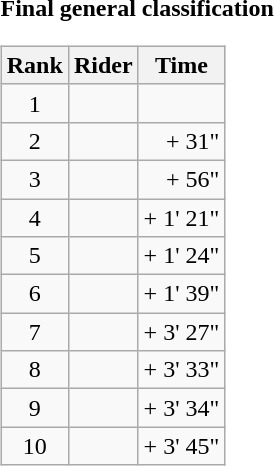<table>
<tr>
<td><strong>Final general classification</strong><br><table class="wikitable">
<tr>
<th scope="col">Rank</th>
<th scope="col">Rider</th>
<th scope="col">Time</th>
</tr>
<tr>
<td style="text-align:center;">1</td>
<td></td>
<td style="text-align:right;"></td>
</tr>
<tr>
<td style="text-align:center;">2</td>
<td></td>
<td style="text-align:right;">+ 31"</td>
</tr>
<tr>
<td style="text-align:center;">3</td>
<td></td>
<td style="text-align:right;">+ 56"</td>
</tr>
<tr>
<td style="text-align:center;">4</td>
<td></td>
<td style="text-align:right;">+ 1' 21"</td>
</tr>
<tr>
<td style="text-align:center;">5</td>
<td></td>
<td style="text-align:right;">+ 1' 24"</td>
</tr>
<tr>
<td style="text-align:center;">6</td>
<td></td>
<td style="text-align:right;">+ 1' 39"</td>
</tr>
<tr>
<td style="text-align:center;">7</td>
<td></td>
<td style="text-align:right;">+ 3' 27"</td>
</tr>
<tr>
<td style="text-align:center;">8</td>
<td></td>
<td style="text-align:right;">+ 3' 33"</td>
</tr>
<tr>
<td style="text-align:center;">9</td>
<td></td>
<td style="text-align:right;">+ 3' 34"</td>
</tr>
<tr>
<td style="text-align:center;">10</td>
<td></td>
<td style="text-align:right;">+ 3' 45"</td>
</tr>
</table>
</td>
</tr>
</table>
